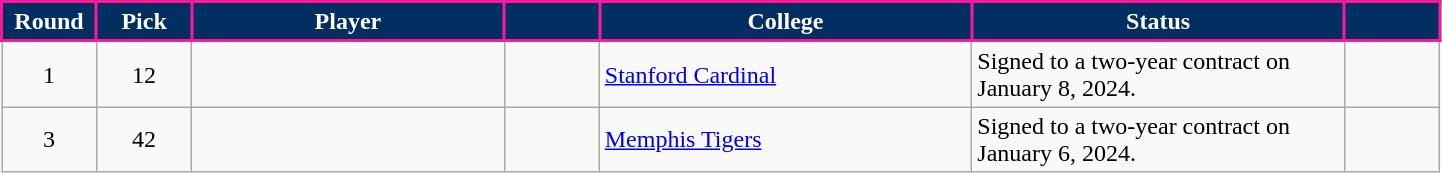<table class="wikitable">
<tr>
<th style="background:#032E62; color:white; border:2px solid #FC1896; width:55px;" scope="col">Round</th>
<th style="background:#032E62; color:white; border:2px solid #FC1896; width:55px;">Pick</th>
<th style="background:#032E62; color:white; border:2px solid #FC1896; width:200px;">Player</th>
<th style="background:#032E62; color:white; border:2px solid #FC1896; width:55px;"></th>
<th style="background:#032E62; color:white; border:2px solid #FC1896; width:240px;">College</th>
<th style="background:#032E62; color:white; border:2px solid #FC1896; width:240px;">Status</th>
<th style="background:#032E62; color:white; border:2px solid #FC1896; width:55px;"></th>
</tr>
<tr>
<td align="center">1</td>
<td align="center">12</td>
<td> </td>
<td></td>
<td><a href='#'>Stanford Cardinal</a></td>
<td>Signed to a two-year contract on January 8, 2024.</td>
<td></td>
</tr>
<tr>
<td align="center">3</td>
<td align="center">42</td>
<td> </td>
<td></td>
<td><a href='#'>Memphis Tigers</a></td>
<td>Signed to a two-year contract on January 6, 2024.</td>
<td></td>
</tr>
</table>
